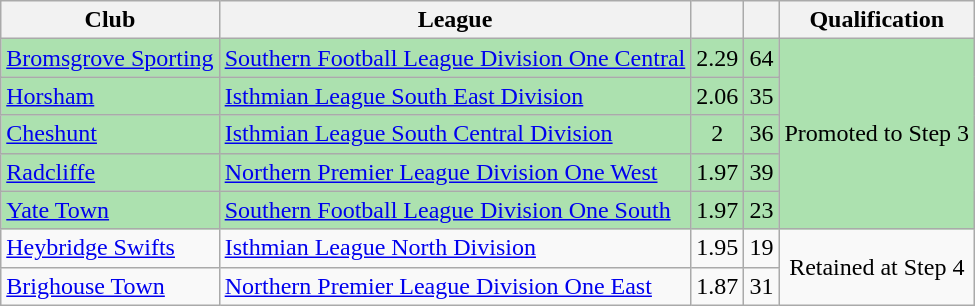<table class="wikitable" style="text-align:center">
<tr>
<th>Club</th>
<th>League</th>
<th></th>
<th></th>
<th>Qualification</th>
</tr>
<tr style="background:#ACE1AF;">
<td align="left"><a href='#'>Bromsgrove Sporting</a></td>
<td align="left"><a href='#'>Southern Football League Division One Central</a></td>
<td>2.29</td>
<td>64</td>
<td rowspan="5">Promoted to Step 3</td>
</tr>
<tr style="background:#ACE1AF;">
<td align="left"><a href='#'>Horsham</a></td>
<td align="left"><a href='#'>Isthmian League South East Division</a></td>
<td>2.06</td>
<td>35</td>
</tr>
<tr style="background:#ACE1AF;">
<td align="left"><a href='#'>Cheshunt</a></td>
<td align="left"><a href='#'>Isthmian League South Central Division</a></td>
<td>2</td>
<td>36</td>
</tr>
<tr style="background:#ACE1AF;">
<td align="left"><a href='#'>Radcliffe</a></td>
<td align="left"><a href='#'>Northern Premier League Division One West</a></td>
<td>1.97</td>
<td>39</td>
</tr>
<tr style="background:#ACE1AF;">
<td align="left"><a href='#'>Yate Town</a></td>
<td align="left"><a href='#'>Southern Football League Division One South</a></td>
<td>1.97</td>
<td>23</td>
</tr>
<tr>
<td align="left"><a href='#'>Heybridge Swifts</a></td>
<td align="left"><a href='#'>Isthmian League North Division</a></td>
<td>1.95</td>
<td>19</td>
<td rowspan="2">Retained at Step 4</td>
</tr>
<tr>
<td align="left"><a href='#'>Brighouse Town</a></td>
<td align="left"><a href='#'>Northern Premier League Division One East</a></td>
<td>1.87</td>
<td>31</td>
</tr>
</table>
